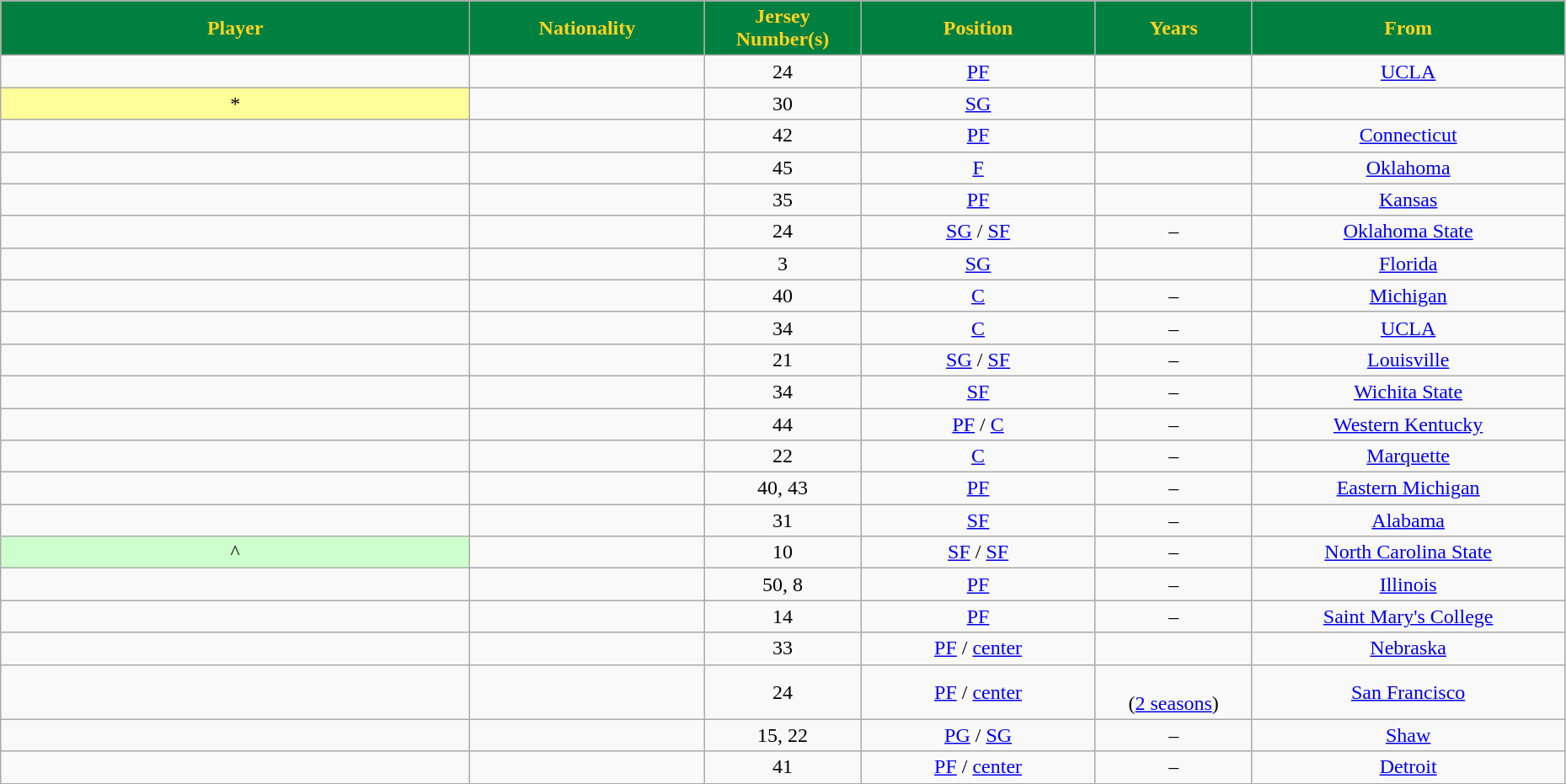<table class="wikitable" style="text-align:center" width="98%">
<tr>
<th style="background:#008040;color:#FFD321;" width="30%">Player</th>
<th style="background:#008040;color:#FFD321;" width="15%">Nationality</th>
<th style="background:#008040;color:#FFD321;" width="10%">Jersey Number(s)</th>
<th style="background:#008040;color:#FFD321;" width="15%">Position</th>
<th style="background:#008040;color:#FFD321;" width="10%">Years</th>
<th style="background:#008040;color:#FFD321;" width="20%">From</th>
</tr>
<tr>
<td></td>
<td></td>
<td>24</td>
<td><a href='#'>PF</a></td>
<td></td>
<td><a href='#'>UCLA</a></td>
</tr>
<tr>
<td bgcolor="#FFFF99">* </td>
<td></td>
<td>30</td>
<td><a href='#'>SG</a></td>
<td></td>
<td></td>
</tr>
<tr>
<td></td>
<td></td>
<td>42</td>
<td><a href='#'>PF</a></td>
<td></td>
<td><a href='#'>Connecticut</a></td>
</tr>
<tr>
<td></td>
<td></td>
<td>45</td>
<td><a href='#'>F</a></td>
<td></td>
<td><a href='#'>Oklahoma</a></td>
</tr>
<tr>
<td></td>
<td></td>
<td>35</td>
<td><a href='#'>PF</a></td>
<td></td>
<td><a href='#'>Kansas</a></td>
</tr>
<tr>
<td></td>
<td></td>
<td>24</td>
<td><a href='#'>SG</a> / <a href='#'>SF</a></td>
<td>–</td>
<td><a href='#'>Oklahoma State</a></td>
</tr>
<tr>
<td></td>
<td></td>
<td>3</td>
<td><a href='#'>SG</a></td>
<td></td>
<td><a href='#'>Florida</a></td>
</tr>
<tr>
<td></td>
<td></td>
<td>40</td>
<td><a href='#'>C</a></td>
<td>–</td>
<td><a href='#'>Michigan</a></td>
</tr>
<tr>
<td></td>
<td></td>
<td>34</td>
<td><a href='#'>C</a></td>
<td>–</td>
<td><a href='#'>UCLA</a></td>
</tr>
<tr>
<td></td>
<td></td>
<td>21</td>
<td><a href='#'>SG</a> / <a href='#'>SF</a></td>
<td>–</td>
<td><a href='#'>Louisville</a></td>
</tr>
<tr>
<td></td>
<td></td>
<td>34</td>
<td><a href='#'>SF</a></td>
<td>–</td>
<td><a href='#'>Wichita State</a></td>
</tr>
<tr>
<td></td>
<td></td>
<td>44</td>
<td><a href='#'>PF</a> / <a href='#'>C</a></td>
<td>–</td>
<td><a href='#'>Western Kentucky</a></td>
</tr>
<tr>
<td></td>
<td></td>
<td>22</td>
<td><a href='#'>C</a></td>
<td>–</td>
<td><a href='#'>Marquette</a></td>
</tr>
<tr>
<td></td>
<td></td>
<td>40, 43</td>
<td><a href='#'>PF</a></td>
<td>–</td>
<td><a href='#'>Eastern Michigan</a></td>
</tr>
<tr>
<td></td>
<td></td>
<td>31</td>
<td><a href='#'>SF</a></td>
<td>–</td>
<td><a href='#'>Alabama</a></td>
</tr>
<tr>
<td bgcolor="CCFFCC">^ </td>
<td></td>
<td>10</td>
<td><a href='#'>SF</a> / <a href='#'>SF</a></td>
<td>–</td>
<td><a href='#'>North Carolina State</a></td>
</tr>
<tr>
<td></td>
<td></td>
<td>50, 8</td>
<td><a href='#'>PF</a></td>
<td>–</td>
<td><a href='#'>Illinois</a></td>
</tr>
<tr>
<td></td>
<td><br></td>
<td>14</td>
<td><a href='#'>PF</a></td>
<td>–</td>
<td><a href='#'>Saint Mary's College</a></td>
</tr>
<tr>
<td></td>
<td></td>
<td>33</td>
<td><a href='#'>PF</a> / <a href='#'>center</a></td>
<td></td>
<td><a href='#'>Nebraska</a></td>
</tr>
<tr>
<td></td>
<td></td>
<td>24</td>
<td><a href='#'>PF</a> / <a href='#'>center</a></td>
<td><br>(<a href='#'>2 seasons</a>)</td>
<td><a href='#'>San Francisco</a></td>
</tr>
<tr>
<td></td>
<td></td>
<td>15, 22</td>
<td><a href='#'>PG</a> / <a href='#'>SG</a></td>
<td>–</td>
<td><a href='#'>Shaw</a></td>
</tr>
<tr>
<td></td>
<td></td>
<td>41</td>
<td><a href='#'>PF</a> / <a href='#'>center</a></td>
<td>–</td>
<td><a href='#'>Detroit</a></td>
</tr>
</table>
